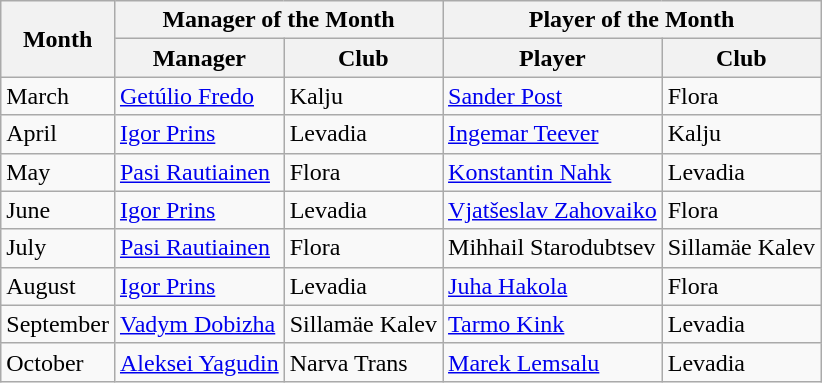<table class="wikitable">
<tr>
<th rowspan=2>Month</th>
<th colspan=2>Manager of the Month</th>
<th colspan=2>Player of the Month</th>
</tr>
<tr>
<th>Manager</th>
<th>Club</th>
<th>Player</th>
<th>Club</th>
</tr>
<tr>
<td>March</td>
<td> <a href='#'>Getúlio Fredo</a></td>
<td>Kalju</td>
<td> <a href='#'>Sander Post</a></td>
<td>Flora</td>
</tr>
<tr>
<td>April</td>
<td> <a href='#'>Igor Prins</a></td>
<td>Levadia</td>
<td> <a href='#'>Ingemar Teever</a></td>
<td>Kalju</td>
</tr>
<tr>
<td>May</td>
<td> <a href='#'>Pasi Rautiainen</a></td>
<td>Flora</td>
<td> <a href='#'>Konstantin Nahk</a></td>
<td>Levadia</td>
</tr>
<tr>
<td>June</td>
<td> <a href='#'>Igor Prins</a></td>
<td>Levadia</td>
<td> <a href='#'>Vjatšeslav Zahovaiko</a></td>
<td>Flora</td>
</tr>
<tr>
<td>July</td>
<td> <a href='#'>Pasi Rautiainen</a></td>
<td>Flora</td>
<td> Mihhail Starodubtsev</td>
<td>Sillamäe Kalev</td>
</tr>
<tr>
<td>August</td>
<td> <a href='#'>Igor Prins</a></td>
<td>Levadia</td>
<td> <a href='#'>Juha Hakola</a></td>
<td>Flora</td>
</tr>
<tr>
<td>September</td>
<td> <a href='#'>Vadym Dobizha</a></td>
<td>Sillamäe Kalev</td>
<td> <a href='#'>Tarmo Kink</a></td>
<td>Levadia</td>
</tr>
<tr>
<td>October</td>
<td> <a href='#'>Aleksei Yagudin</a></td>
<td>Narva Trans</td>
<td> <a href='#'>Marek Lemsalu</a></td>
<td>Levadia</td>
</tr>
</table>
